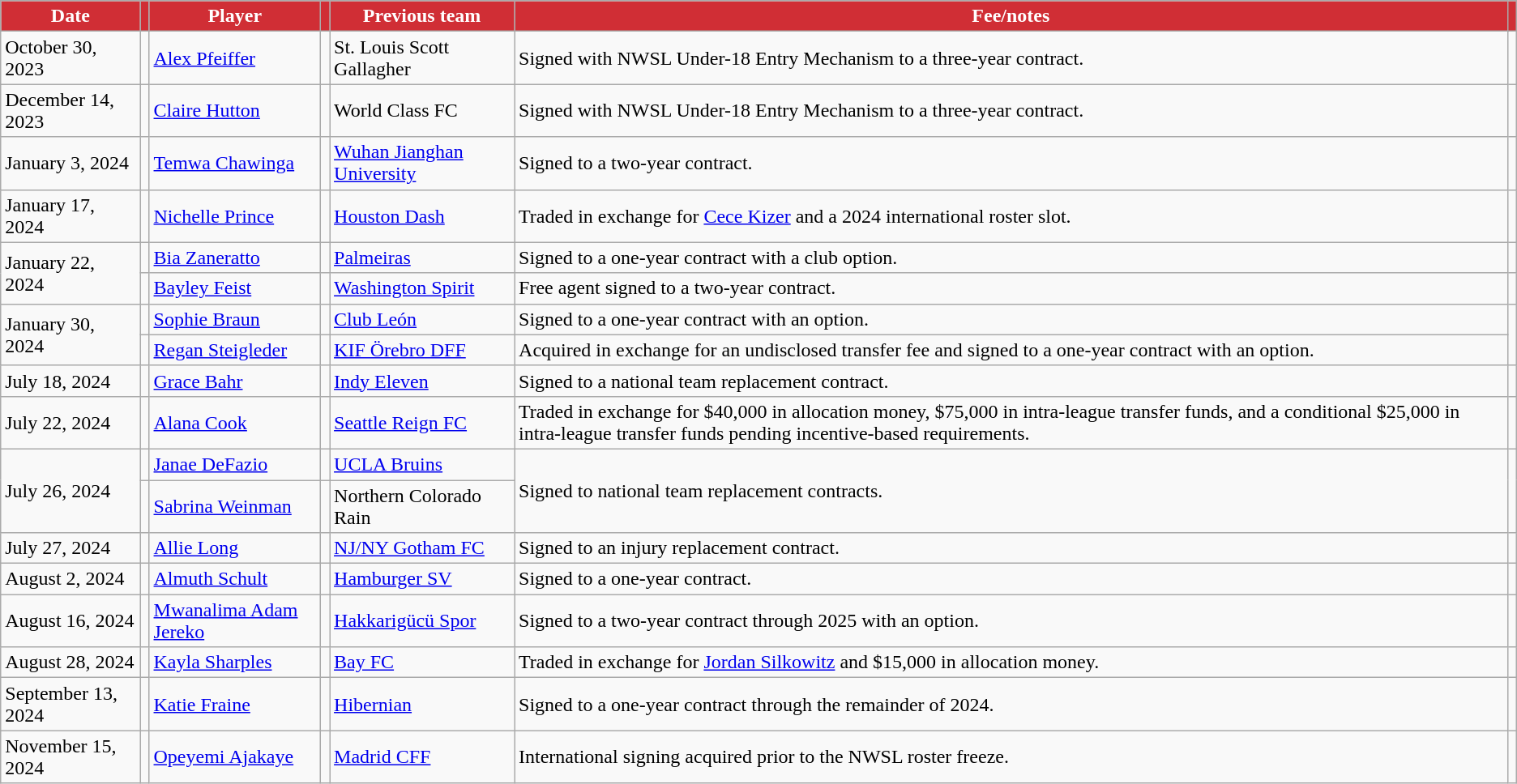<table class="wikitable sortable">
<tr>
<th style="background:#d02e35; color:#fff;" data-sort-type="date">Date</th>
<th style="background:#d02e35; color:#fff;"></th>
<th style="background:#d02e35; color:#fff;">Player</th>
<th style="background:#d02e35; color:#fff;"></th>
<th style="background:#d02e35; color:#fff;">Previous team</th>
<th style="background:#d02e35; color:#fff;">Fee/notes</th>
<th style="background:#d02e35; color:#fff;"></th>
</tr>
<tr>
<td>October 30, 2023</td>
<td></td>
<td><a href='#'>Alex Pfeiffer</a></td>
<td></td>
<td> St. Louis Scott Gallagher</td>
<td>Signed with NWSL Under-18 Entry Mechanism to a three-year contract.</td>
<td></td>
</tr>
<tr>
<td>December 14, 2023</td>
<td></td>
<td><a href='#'>Claire Hutton</a></td>
<td></td>
<td> World Class FC</td>
<td>Signed with NWSL Under-18 Entry Mechanism to a three-year contract.</td>
<td></td>
</tr>
<tr>
<td>January 3, 2024</td>
<td></td>
<td><a href='#'>Temwa Chawinga</a></td>
<td></td>
<td> <a href='#'>Wuhan Jianghan University</a></td>
<td>Signed to a two-year contract.</td>
<td></td>
</tr>
<tr>
<td>January 17, 2024</td>
<td></td>
<td><a href='#'>Nichelle Prince</a></td>
<td></td>
<td> <a href='#'>Houston Dash</a></td>
<td>Traded in exchange for <a href='#'>Cece Kizer</a> and a 2024 international roster slot.</td>
<td></td>
</tr>
<tr>
<td rowspan="2">January 22, 2024</td>
<td></td>
<td><a href='#'>Bia Zaneratto</a></td>
<td></td>
<td> <a href='#'>Palmeiras</a></td>
<td>Signed to a one-year contract with a club option.</td>
<td></td>
</tr>
<tr>
<td></td>
<td><a href='#'>Bayley Feist</a></td>
<td></td>
<td> <a href='#'>Washington Spirit</a></td>
<td>Free agent signed to a two-year contract.</td>
<td></td>
</tr>
<tr>
<td rowspan="2">January 30, 2024</td>
<td></td>
<td><a href='#'>Sophie Braun</a></td>
<td></td>
<td> <a href='#'>Club León</a></td>
<td>Signed to a one-year contract with an option.</td>
<td rowspan="2"></td>
</tr>
<tr>
<td></td>
<td><a href='#'>Regan Steigleder</a></td>
<td></td>
<td> <a href='#'>KIF Örebro DFF</a></td>
<td>Acquired in exchange for an undisclosed transfer fee and signed to a one-year contract with an option.</td>
</tr>
<tr>
<td>July 18, 2024</td>
<td></td>
<td><a href='#'>Grace Bahr</a></td>
<td></td>
<td> <a href='#'>Indy Eleven</a></td>
<td>Signed to a national team replacement contract.</td>
<td></td>
</tr>
<tr>
<td>July 22, 2024</td>
<td></td>
<td><a href='#'>Alana Cook</a></td>
<td></td>
<td> <a href='#'>Seattle Reign FC</a></td>
<td>Traded in exchange for $40,000 in allocation money, $75,000 in intra-league transfer funds, and a conditional $25,000 in intra-league transfer funds pending incentive-based requirements.</td>
<td></td>
</tr>
<tr>
<td rowspan="2">July 26, 2024</td>
<td></td>
<td><a href='#'>Janae DeFazio</a></td>
<td></td>
<td> <a href='#'>UCLA Bruins</a></td>
<td rowspan="2">Signed to national team replacement contracts.</td>
<td rowspan="2"></td>
</tr>
<tr>
<td></td>
<td><a href='#'>Sabrina Weinman</a></td>
<td></td>
<td> Northern Colorado Rain</td>
</tr>
<tr>
<td>July 27, 2024</td>
<td></td>
<td><a href='#'>Allie Long</a></td>
<td></td>
<td> <a href='#'>NJ/NY Gotham FC</a></td>
<td>Signed to an injury replacement contract.</td>
<td></td>
</tr>
<tr>
<td>August 2, 2024</td>
<td></td>
<td><a href='#'>Almuth Schult</a></td>
<td></td>
<td> <a href='#'>Hamburger SV</a></td>
<td>Signed to a one-year contract.</td>
<td></td>
</tr>
<tr>
<td>August 16, 2024</td>
<td></td>
<td><a href='#'>Mwanalima Adam Jereko</a></td>
<td></td>
<td> <a href='#'>Hakkarigücü Spor</a></td>
<td>Signed to a two-year contract through 2025 with an option.</td>
<td></td>
</tr>
<tr>
<td>August 28, 2024</td>
<td></td>
<td><a href='#'>Kayla Sharples</a></td>
<td></td>
<td> <a href='#'>Bay FC</a></td>
<td>Traded in exchange for <a href='#'>Jordan Silkowitz</a> and $15,000 in allocation money.</td>
<td></td>
</tr>
<tr>
<td>September 13, 2024</td>
<td></td>
<td><a href='#'>Katie Fraine</a></td>
<td></td>
<td> <a href='#'>Hibernian</a></td>
<td>Signed to a one-year contract through the remainder of 2024.</td>
<td></td>
</tr>
<tr>
<td>November 15, 2024</td>
<td></td>
<td><a href='#'>Opeyemi Ajakaye</a></td>
<td></td>
<td> <a href='#'>Madrid CFF</a></td>
<td>International signing acquired prior to the NWSL roster freeze.</td>
<td></td>
</tr>
</table>
